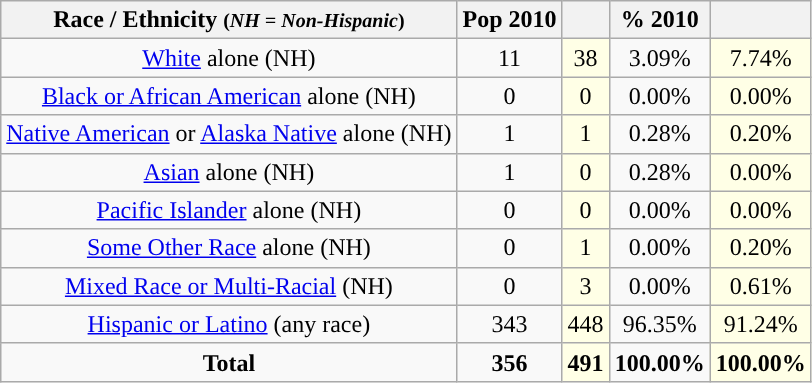<table class="wikitable" style="text-align:center;">
<tr>
<th>Race / Ethnicity <small>(<em>NH = Non-Hispanic</em>)</small></th>
<th>Pop 2010</th>
<th></th>
<th>% 2010</th>
<th></th>
</tr>
<tr>
<td><a href='#'>White</a> alone (NH)</td>
<td>11</td>
<td style='background: #ffffe6;'>38</td>
<td>3.09%</td>
<td style='background: #ffffe6;'>7.74%</td>
</tr>
<tr>
<td><a href='#'>Black or African American</a> alone (NH)</td>
<td>0</td>
<td style='background: #ffffe6;'>0</td>
<td>0.00%</td>
<td style='background: #ffffe6;'>0.00%</td>
</tr>
<tr>
<td><a href='#'>Native American</a> or <a href='#'>Alaska Native</a> alone (NH)</td>
<td>1</td>
<td style='background: #ffffe6;'>1</td>
<td>0.28%</td>
<td style='background: #ffffe6;'>0.20%</td>
</tr>
<tr>
<td><a href='#'>Asian</a> alone (NH)</td>
<td>1</td>
<td style='background: #ffffe6;'>0</td>
<td>0.28%</td>
<td style='background: #ffffe6;'>0.00%</td>
</tr>
<tr>
<td><a href='#'>Pacific Islander</a> alone (NH)</td>
<td>0</td>
<td style='background: #ffffe6;'>0</td>
<td>0.00%</td>
<td style='background: #ffffe6;'>0.00%</td>
</tr>
<tr>
<td><a href='#'>Some Other Race</a> alone (NH)</td>
<td>0</td>
<td style='background: #ffffe6;'>1</td>
<td>0.00%</td>
<td style='background: #ffffe6;'>0.20%</td>
</tr>
<tr>
<td><a href='#'>Mixed Race or Multi-Racial</a> (NH)</td>
<td>0</td>
<td style='background: #ffffe6;'>3</td>
<td>0.00%</td>
<td style='background: #ffffe6;'>0.61%</td>
</tr>
<tr>
<td><a href='#'>Hispanic or Latino</a> (any race)</td>
<td>343</td>
<td style='background: #ffffe6;'>448</td>
<td>96.35%</td>
<td style='background: #ffffe6;'>91.24%</td>
</tr>
<tr>
<td><strong>Total</strong></td>
<td><strong>356</strong></td>
<td style='background: #ffffe6;'><strong>491</strong></td>
<td><strong>100.00%</strong></td>
<td style='background: #ffffe6;'><strong>100.00%</strong></td>
</tr>
</table>
